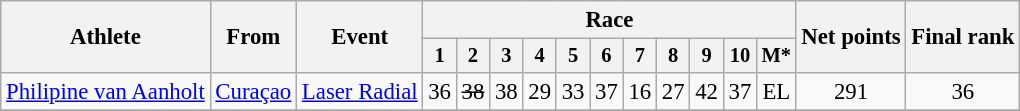<table class="wikitable" style="font-size:95%">
<tr>
<th rowspan="2">Athlete</th>
<th rowspan="2">From</th>
<th rowspan="2">Event</th>
<th colspan=11>Race</th>
<th rowspan=2>Net points</th>
<th rowspan=2>Final rank</th>
</tr>
<tr style="font-size:90%">
<th>1</th>
<th>2</th>
<th>3</th>
<th>4</th>
<th>5</th>
<th>6</th>
<th>7</th>
<th>8</th>
<th>9</th>
<th>10</th>
<th>M*</th>
</tr>
<tr align=center>
<td align=left><a href='#'>Philipine van Aanholt</a></td>
<td align=left> <a href='#'>Curaçao</a></td>
<td align=left><a href='#'>Laser Radial</a></td>
<td>36</td>
<td><s>38</s></td>
<td>38</td>
<td>29</td>
<td>33</td>
<td>37</td>
<td>16</td>
<td>27</td>
<td>42</td>
<td>37</td>
<td>EL</td>
<td>291</td>
<td>36</td>
</tr>
<tr>
</tr>
</table>
